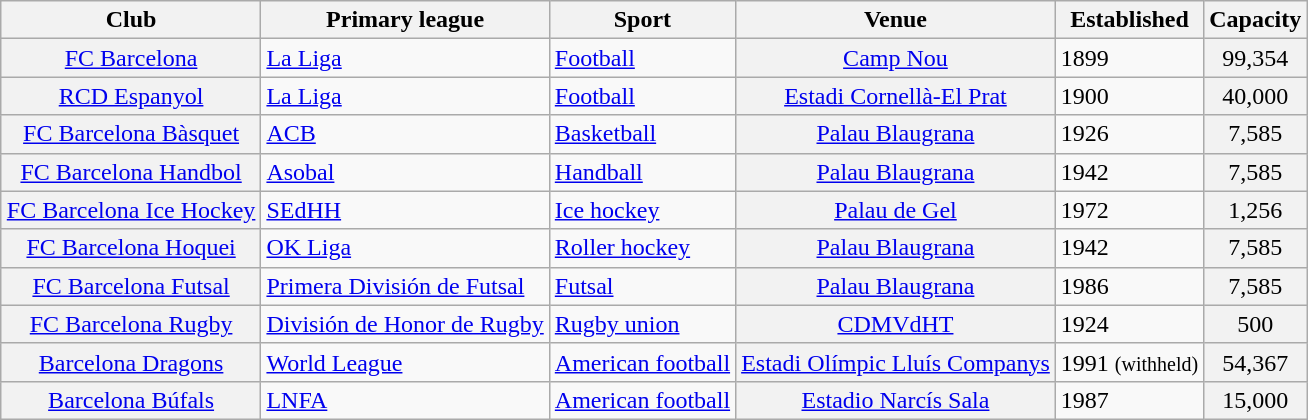<table class="wikitable" style="margin:1em auto;">
<tr>
<th scope="col">Club</th>
<th scope="col">Primary league</th>
<th scope="col">Sport</th>
<th scope="col">Venue</th>
<th scope="col">Established</th>
<th scope="col">Capacity</th>
</tr>
<tr>
<th scope="row" style="font-weight: normal; text-align: center;"><a href='#'>FC Barcelona</a></th>
<td><a href='#'>La Liga</a></td>
<td><a href='#'>Football</a></td>
<th scope="row" style="font-weight: normal; text-align: center;"><a href='#'>Camp Nou</a></th>
<td>1899</td>
<th scope="row" style="font-weight: normal; text-align: center;">99,354</th>
</tr>
<tr>
<th scope="row" style="font-weight: normal; text-align: center;"><a href='#'>RCD Espanyol</a></th>
<td><a href='#'>La Liga</a></td>
<td><a href='#'>Football</a></td>
<th scope="row" style="font-weight: normal; text-align: center;"><a href='#'>Estadi Cornellà-El Prat</a></th>
<td>1900</td>
<th scope="row" style="font-weight: normal; text-align: center;">40,000</th>
</tr>
<tr>
<th scope="row" style="font-weight: normal; text-align: center;"><a href='#'>FC Barcelona Bàsquet</a></th>
<td><a href='#'>ACB</a></td>
<td><a href='#'>Basketball</a></td>
<th scope="row" style="font-weight: normal; text-align: center;"><a href='#'>Palau Blaugrana</a></th>
<td>1926</td>
<th scope="row" style="font-weight: normal; text-align: center;">7,585</th>
</tr>
<tr>
<th scope="row" style="font-weight: normal; text-align: center;"><a href='#'>FC Barcelona Handbol</a></th>
<td><a href='#'>Asobal</a></td>
<td><a href='#'>Handball</a></td>
<th scope="row" style="font-weight: normal; text-align: center;"><a href='#'>Palau Blaugrana</a></th>
<td>1942</td>
<th scope="row" style="font-weight: normal; text-align: center;">7,585</th>
</tr>
<tr>
<th scope="row" style="font-weight: normal; text-align: center;"><a href='#'>FC Barcelona Ice Hockey</a></th>
<td><a href='#'>SEdHH</a></td>
<td><a href='#'>Ice hockey</a></td>
<th scope="row" style="font-weight: normal; text-align: center;"><a href='#'>Palau de Gel</a></th>
<td>1972</td>
<th scope="row" style="font-weight: normal; text-align: center;">1,256</th>
</tr>
<tr>
<th scope="row" style="font-weight: normal; text-align: center;"><a href='#'>FC Barcelona Hoquei</a></th>
<td><a href='#'>OK Liga</a></td>
<td><a href='#'>Roller hockey</a></td>
<th scope="row" style="font-weight: normal; text-align: center;"><a href='#'>Palau Blaugrana</a></th>
<td>1942</td>
<th scope="row" style="font-weight: normal; text-align: center;">7,585</th>
</tr>
<tr>
<th scope="row" style="font-weight: normal; text-align: center;"><a href='#'>FC Barcelona Futsal</a></th>
<td><a href='#'>Primera División de Futsal</a></td>
<td><a href='#'>Futsal</a></td>
<th scope="row" style="font-weight: normal; text-align: center;"><a href='#'>Palau Blaugrana</a></th>
<td>1986</td>
<th scope="row" style="font-weight: normal; text-align: center;">7,585</th>
</tr>
<tr>
<th scope="row" style="font-weight: normal; text-align: center;"><a href='#'>FC Barcelona Rugby</a></th>
<td><a href='#'>División de Honor de Rugby</a></td>
<td><a href='#'>Rugby union</a></td>
<th scope="row" style="font-weight: normal; text-align: center;"><a href='#'>CDMVdHT</a></th>
<td>1924</td>
<th scope="row" style="font-weight: normal; text-align: center;">500</th>
</tr>
<tr>
<th scope="row" style="font-weight: normal; text-align: center;"><a href='#'>Barcelona Dragons</a></th>
<td><a href='#'>World League</a></td>
<td><a href='#'>American football</a></td>
<th scope="row" style="font-weight: normal; text-align: center;"><a href='#'>Estadi Olímpic Lluís Companys</a></th>
<td>1991 <small>(withheld)</small></td>
<th scope="row" style="font-weight: normal; text-align: center;">54,367</th>
</tr>
<tr>
<th scope="row" style="font-weight: normal; text-align: center;"><a href='#'>Barcelona Búfals</a></th>
<td><a href='#'>LNFA</a></td>
<td><a href='#'>American football</a></td>
<th scope="row" style="font-weight: normal; text-align: center;"><a href='#'>Estadio Narcís Sala</a></th>
<td>1987</td>
<th scope="row" style="font-weight: normal; text-align: center;">15,000</th>
</tr>
</table>
